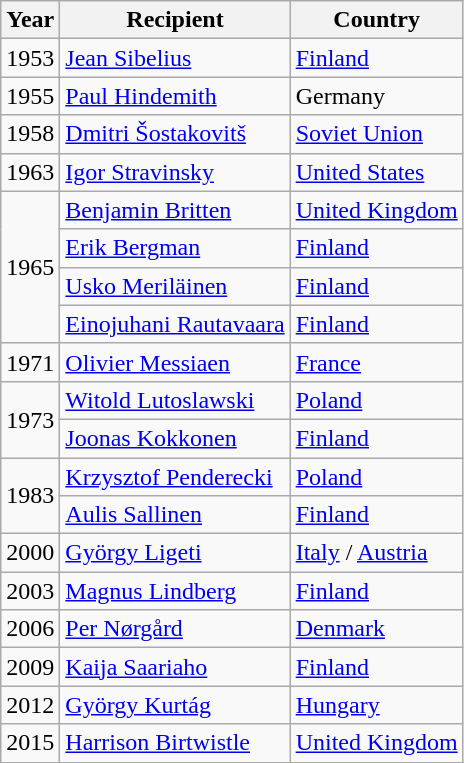<table class="wikitable sortable" style="margin-bottom: 10px;">
<tr>
<th>Year</th>
<th>Recipient</th>
<th>Country</th>
</tr>
<tr>
<td>1953</td>
<td><a href='#'>Jean Sibelius</a></td>
<td><a href='#'>Finland</a></td>
</tr>
<tr>
<td>1955</td>
<td><a href='#'>Paul Hindemith</a></td>
<td>Germany</td>
</tr>
<tr>
<td>1958</td>
<td><a href='#'>Dmitri Šostakovitš</a></td>
<td><a href='#'>Soviet Union</a></td>
</tr>
<tr>
<td>1963</td>
<td><a href='#'>Igor Stravinsky</a></td>
<td><a href='#'>United States</a></td>
</tr>
<tr>
<td rowspan="4">1965</td>
<td><a href='#'>Benjamin Britten</a></td>
<td><a href='#'>United Kingdom</a></td>
</tr>
<tr>
<td><a href='#'>Erik Bergman</a></td>
<td><a href='#'>Finland</a></td>
</tr>
<tr>
<td><a href='#'>Usko Meriläinen</a></td>
<td><a href='#'>Finland</a></td>
</tr>
<tr>
<td><a href='#'>Einojuhani Rautavaara</a></td>
<td><a href='#'>Finland</a></td>
</tr>
<tr>
<td>1971</td>
<td><a href='#'>Olivier Messiaen</a></td>
<td><a href='#'>France</a></td>
</tr>
<tr>
<td rowspan="2">1973</td>
<td><a href='#'>Witold Lutoslawski</a></td>
<td><a href='#'>Poland</a></td>
</tr>
<tr>
<td><a href='#'>Joonas Kokkonen</a></td>
<td><a href='#'>Finland</a></td>
</tr>
<tr>
<td rowspan="2">1983</td>
<td><a href='#'>Krzysztof Penderecki</a></td>
<td><a href='#'>Poland</a></td>
</tr>
<tr>
<td><a href='#'>Aulis Sallinen</a></td>
<td><a href='#'>Finland</a></td>
</tr>
<tr>
<td>2000</td>
<td><a href='#'>György Ligeti</a></td>
<td><a href='#'>Italy</a> / <a href='#'>Austria</a></td>
</tr>
<tr>
<td>2003</td>
<td><a href='#'>Magnus Lindberg</a></td>
<td><a href='#'>Finland</a></td>
</tr>
<tr>
<td>2006</td>
<td><a href='#'>Per Nørgård</a></td>
<td><a href='#'>Denmark</a></td>
</tr>
<tr>
<td>2009</td>
<td><a href='#'>Kaija Saariaho</a></td>
<td><a href='#'>Finland</a></td>
</tr>
<tr>
<td>2012</td>
<td><a href='#'>György Kurtág</a></td>
<td><a href='#'>Hungary</a></td>
</tr>
<tr>
<td>2015</td>
<td><a href='#'>Harrison Birtwistle</a></td>
<td><a href='#'>United Kingdom</a></td>
</tr>
</table>
